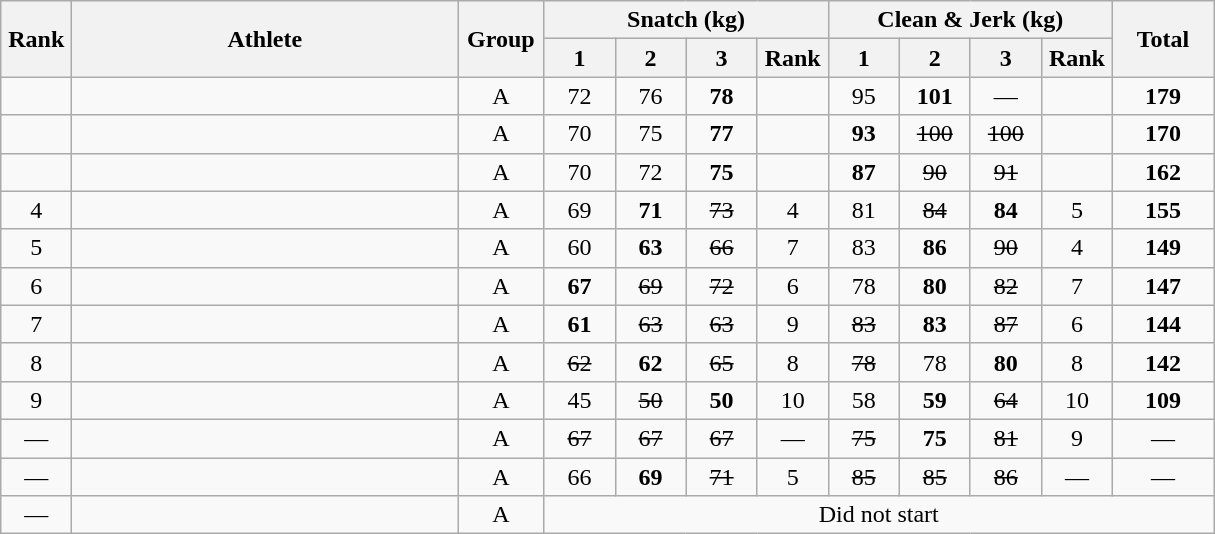<table class = "wikitable" style="text-align:center;">
<tr>
<th rowspan=2 width=40>Rank</th>
<th rowspan=2 width=250>Athlete</th>
<th rowspan=2 width=50>Group</th>
<th colspan=4>Snatch (kg)</th>
<th colspan=4>Clean & Jerk (kg)</th>
<th rowspan=2 width=60>Total</th>
</tr>
<tr>
<th width=40>1</th>
<th width=40>2</th>
<th width=40>3</th>
<th width=40>Rank</th>
<th width=40>1</th>
<th width=40>2</th>
<th width=40>3</th>
<th width=40>Rank</th>
</tr>
<tr>
<td></td>
<td align=left></td>
<td>A</td>
<td>72</td>
<td>76</td>
<td><strong>78</strong></td>
<td></td>
<td>95</td>
<td><strong>101</strong></td>
<td>—</td>
<td></td>
<td><strong>179</strong></td>
</tr>
<tr>
<td></td>
<td align=left></td>
<td>A</td>
<td>70</td>
<td>75</td>
<td><strong>77</strong></td>
<td></td>
<td><strong>93</strong></td>
<td><s>100</s></td>
<td><s>100</s></td>
<td></td>
<td><strong>170</strong></td>
</tr>
<tr>
<td></td>
<td align=left></td>
<td>A</td>
<td>70</td>
<td>72</td>
<td><strong>75</strong></td>
<td></td>
<td><strong>87</strong></td>
<td><s>90</s></td>
<td><s>91</s></td>
<td></td>
<td><strong>162</strong></td>
</tr>
<tr>
<td>4</td>
<td align=left></td>
<td>A</td>
<td>69</td>
<td><strong>71</strong></td>
<td><s>73</s></td>
<td>4</td>
<td>81</td>
<td><s>84</s></td>
<td><strong>84</strong></td>
<td>5</td>
<td><strong>155</strong></td>
</tr>
<tr>
<td>5</td>
<td align=left></td>
<td>A</td>
<td>60</td>
<td><strong>63</strong></td>
<td><s>66</s></td>
<td>7</td>
<td>83</td>
<td><strong>86</strong></td>
<td><s>90</s></td>
<td>4</td>
<td><strong>149</strong></td>
</tr>
<tr>
<td>6</td>
<td align=left></td>
<td>A</td>
<td><strong>67</strong></td>
<td><s>69</s></td>
<td><s>72</s></td>
<td>6</td>
<td>78</td>
<td><strong>80</strong></td>
<td><s>82</s></td>
<td>7</td>
<td><strong>147</strong></td>
</tr>
<tr>
<td>7</td>
<td align=left></td>
<td>A</td>
<td><strong>61</strong></td>
<td><s>63</s></td>
<td><s>63</s></td>
<td>9</td>
<td><s>83</s></td>
<td><strong>83</strong></td>
<td><s>87</s></td>
<td>6</td>
<td><strong>144</strong></td>
</tr>
<tr>
<td>8</td>
<td align=left></td>
<td>A</td>
<td><s>62</s></td>
<td><strong>62</strong></td>
<td><s>65</s></td>
<td>8</td>
<td><s>78</s></td>
<td>78</td>
<td><strong>80</strong></td>
<td>8</td>
<td><strong>142</strong></td>
</tr>
<tr>
<td>9</td>
<td align=left></td>
<td>A</td>
<td>45</td>
<td><s>50</s></td>
<td><strong>50</strong></td>
<td>10</td>
<td>58</td>
<td><strong>59</strong></td>
<td><s>64</s></td>
<td>10</td>
<td><strong>109</strong></td>
</tr>
<tr>
<td>—</td>
<td align=left></td>
<td>A</td>
<td><s>67</s></td>
<td><s>67</s></td>
<td><s>67</s></td>
<td>—</td>
<td><s>75</s></td>
<td><strong>75</strong></td>
<td><s>81</s></td>
<td>9</td>
<td>—</td>
</tr>
<tr>
<td>—</td>
<td align=left></td>
<td>A</td>
<td>66</td>
<td><strong>69</strong></td>
<td><s>71</s></td>
<td>5</td>
<td><s>85</s></td>
<td><s>85</s></td>
<td><s>86</s></td>
<td>—</td>
<td>—</td>
</tr>
<tr>
<td>—</td>
<td align=left></td>
<td>A</td>
<td colspan=9>Did not start</td>
</tr>
</table>
